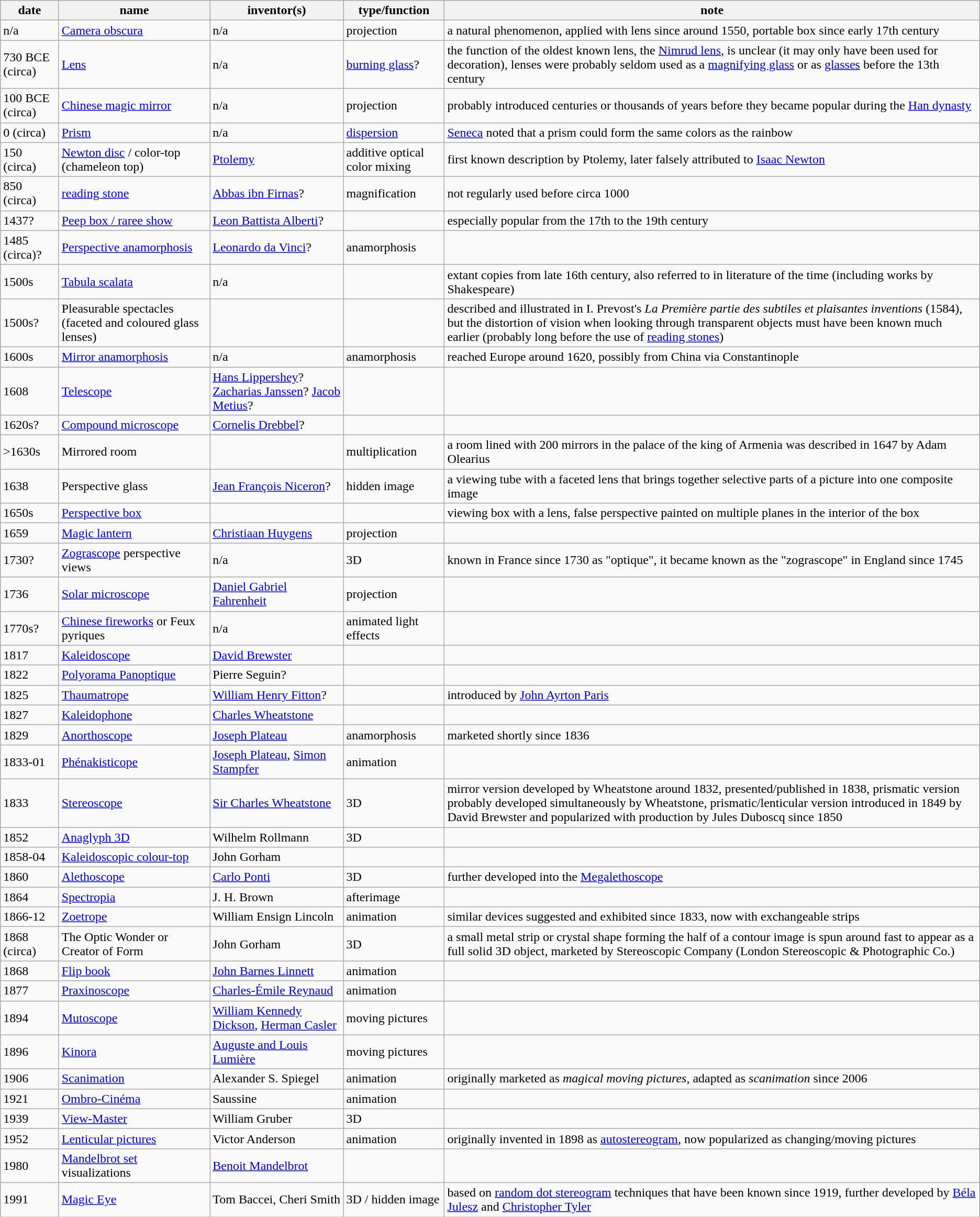<table class="wikitable sortable">
<tr>
<th>date</th>
<th>name</th>
<th>inventor(s)</th>
<th>type/function</th>
<th>note</th>
</tr>
<tr>
<td>n/a</td>
<td><a href='#'>Camera obscura</a></td>
<td>n/a</td>
<td>projection</td>
<td>a natural phenomenon, applied with lens since around 1550, portable box since early 17th century</td>
</tr>
<tr>
<td>730 BCE (circa)</td>
<td><a href='#'>Lens</a></td>
<td>n/a</td>
<td><a href='#'>burning glass</a>?</td>
<td>the function of the oldest known lens, the <a href='#'>Nimrud lens</a>, is unclear (it may only have been used for decoration), lenses were probably seldom used as a <a href='#'>magnifying glass</a> or as <a href='#'>glasses</a> before the 13th century</td>
</tr>
<tr>
<td>100 BCE (circa)</td>
<td><a href='#'>Chinese magic mirror</a></td>
<td>n/a</td>
<td>projection</td>
<td>probably introduced centuries or thousands of years before they became popular during the <a href='#'>Han dynasty</a></td>
</tr>
<tr>
<td>0 (circa)</td>
<td><a href='#'>Prism</a></td>
<td>n/a</td>
<td><a href='#'>dispersion</a></td>
<td><a href='#'>Seneca</a> noted that a prism could form the same colors as the rainbow</td>
</tr>
<tr>
<td>150 (circa)</td>
<td><a href='#'>Newton disc</a> / color-top (chameleon top)</td>
<td><a href='#'>Ptolemy</a></td>
<td>additive optical color mixing</td>
<td>first known description by Ptolemy, later falsely attributed to <a href='#'>Isaac Newton</a></td>
</tr>
<tr>
<td>850 (circa)</td>
<td><a href='#'>reading stone</a></td>
<td><a href='#'>Abbas ibn Firnas</a>?</td>
<td>magnification</td>
<td>not regularly used before circa 1000</td>
</tr>
<tr>
<td>1437?</td>
<td><a href='#'>Peep box / raree show</a></td>
<td><a href='#'>Leon Battista Alberti</a>?</td>
<td></td>
<td>especially popular from the 17th to the 19th century</td>
</tr>
<tr>
<td>1485 (circa)?</td>
<td><a href='#'>Perspective anamorphosis</a></td>
<td><a href='#'>Leonardo da Vinci</a>?</td>
<td>anamorphosis</td>
<td></td>
</tr>
<tr>
<td>1500s</td>
<td><a href='#'>Tabula scalata</a></td>
<td>n/a</td>
<td></td>
<td>extant copies from late 16th century, also referred to in literature of the time (including works by Shakespeare)</td>
</tr>
<tr>
<td>1500s?</td>
<td>Pleasurable spectacles (faceted and coloured glass lenses)</td>
<td></td>
<td></td>
<td>described and illustrated in I. Prevost's <em>La Première partie des subtiles et plaisantes inventions</em> (1584), but the distortion of vision when looking through transparent objects must have been known much earlier (probably long before the use of <a href='#'>reading stones</a>)</td>
</tr>
<tr>
<td>1600s</td>
<td><a href='#'>Mirror anamorphosis</a></td>
<td>n/a</td>
<td>anamorphosis</td>
<td>reached Europe around 1620, possibly from China via Constantinople </td>
</tr>
<tr>
<td>1608</td>
<td><a href='#'>Telescope</a></td>
<td><a href='#'>Hans Lippershey</a>? <a href='#'>Zacharias Janssen</a>? <a href='#'>Jacob Metius</a>?</td>
<td></td>
<td></td>
</tr>
<tr>
<td>1620s?</td>
<td><a href='#'>Compound microscope</a></td>
<td><a href='#'>Cornelis Drebbel</a>?</td>
<td></td>
<td></td>
</tr>
<tr>
<td>>1630s</td>
<td>Mirrored room</td>
<td></td>
<td>multiplication</td>
<td>a room lined with 200 mirrors in the palace of the king of Armenia was described in 1647 by Adam Olearius</td>
</tr>
<tr>
<td>1638</td>
<td>Perspective glass</td>
<td><a href='#'>Jean François Niceron</a>?</td>
<td>hidden image</td>
<td>a viewing tube with a faceted lens that brings together selective parts of a picture into one composite image</td>
</tr>
<tr>
<td>1650s</td>
<td><a href='#'>Perspective box</a></td>
<td></td>
<td></td>
<td>viewing box with a lens, false perspective painted on multiple planes in the interior of the box</td>
</tr>
<tr>
<td>1659</td>
<td><a href='#'>Magic lantern</a></td>
<td><a href='#'>Christiaan Huygens</a></td>
<td>projection</td>
<td></td>
</tr>
<tr>
<td>1730?</td>
<td><a href='#'>Zograscope</a> perspective views</td>
<td>n/a</td>
<td>3D</td>
<td>known in France since 1730 as "optique", it became known as the "zograscope" in England since 1745</td>
</tr>
<tr>
<td>1736</td>
<td><a href='#'>Solar microscope</a></td>
<td><a href='#'>Daniel Gabriel Fahrenheit</a></td>
<td>projection</td>
<td></td>
</tr>
<tr>
<td>1770s?</td>
<td><a href='#'>Chinese fireworks</a> or Feux pyriques</td>
<td>n/a</td>
<td>animated light effects</td>
<td></td>
</tr>
<tr>
<td>1817</td>
<td><a href='#'>Kaleidoscope</a></td>
<td><a href='#'>David Brewster</a></td>
<td></td>
<td></td>
</tr>
<tr>
<td>1822</td>
<td><a href='#'>Polyorama Panoptique</a></td>
<td>Pierre Seguin?</td>
<td></td>
<td></td>
</tr>
<tr>
<td>1825</td>
<td><a href='#'>Thaumatrope</a></td>
<td><a href='#'>William Henry Fitton</a>?</td>
<td></td>
<td>introduced by <a href='#'>John Ayrton Paris</a></td>
</tr>
<tr>
<td>1827</td>
<td><a href='#'>Kaleidophone</a></td>
<td><a href='#'>Charles Wheatstone</a></td>
<td></td>
<td></td>
</tr>
<tr>
<td>1829</td>
<td><a href='#'>Anorthoscope</a></td>
<td><a href='#'>Joseph Plateau</a></td>
<td>anamorphosis</td>
<td>marketed shortly since 1836</td>
</tr>
<tr>
<td>1833-01</td>
<td><a href='#'>Phénakisticope</a></td>
<td><a href='#'>Joseph Plateau</a>, <a href='#'>Simon Stampfer</a></td>
<td>animation</td>
<td></td>
</tr>
<tr>
<td>1833</td>
<td><a href='#'>Stereoscope</a></td>
<td><a href='#'>Sir Charles Wheatstone</a></td>
<td>3D</td>
<td>mirror version developed by Wheatstone around 1832, presented/published in 1838, prismatic version probably developed simultaneously by Wheatstone, prismatic/lenticular version introduced in 1849 by David Brewster and popularized with production by Jules Duboscq since 1850</td>
</tr>
<tr>
<td>1852</td>
<td><a href='#'>Anaglyph 3D</a></td>
<td>Wilhelm Rollmann</td>
<td>3D</td>
<td></td>
</tr>
<tr>
<td>1858-04</td>
<td><a href='#'>Kaleidoscopic colour-top</a></td>
<td>John Gorham</td>
<td></td>
</tr>
<tr>
<td>1860</td>
<td><a href='#'>Alethoscope</a></td>
<td><a href='#'>Carlo Ponti</a></td>
<td>3D</td>
<td>further developed into the <a href='#'>Megalethoscope</a></td>
</tr>
<tr>
<td>1864</td>
<td><a href='#'>Spectropia</a></td>
<td>J. H. Brown</td>
<td>afterimage</td>
<td></td>
</tr>
<tr>
<td>1866-12</td>
<td><a href='#'>Zoetrope</a></td>
<td>William Ensign Lincoln</td>
<td>animation</td>
<td>similar devices suggested and exhibited since 1833, now with exchangeable strips</td>
</tr>
<tr>
<td>1868 (circa)</td>
<td>The Optic Wonder or Creator of Form</td>
<td>John Gorham</td>
<td>3D</td>
<td>a small metal strip or crystal shape forming the half of a contour image is spun around fast to appear as a full solid 3D object, marketed by Stereoscopic Company (London Stereoscopic & Photographic Co.)</td>
</tr>
<tr>
<td>1868</td>
<td><a href='#'>Flip book</a></td>
<td><a href='#'>John Barnes Linnett</a></td>
<td>animation</td>
<td></td>
</tr>
<tr>
<td>1877</td>
<td><a href='#'>Praxinoscope</a></td>
<td><a href='#'>Charles-Émile Reynaud</a></td>
<td>animation</td>
<td></td>
</tr>
<tr>
<td>1894</td>
<td><a href='#'>Mutoscope</a></td>
<td><a href='#'>William Kennedy Dickson</a>, <a href='#'>Herman Casler</a></td>
<td>moving pictures</td>
<td></td>
</tr>
<tr>
<td>1896</td>
<td><a href='#'>Kinora</a></td>
<td><a href='#'>Auguste and Louis Lumière</a></td>
<td>moving pictures</td>
<td></td>
</tr>
<tr>
<td>1906</td>
<td><a href='#'>Scanimation</a></td>
<td>Alexander S. Spiegel</td>
<td>animation</td>
<td>originally marketed as <em>magical moving pictures</em>, adapted as <em>scanimation</em> since 2006</td>
</tr>
<tr>
<td>1921</td>
<td><a href='#'>Ombro-Cinéma</a></td>
<td>Saussine</td>
<td>animation</td>
</tr>
<tr>
<td>1939</td>
<td><a href='#'>View-Master</a></td>
<td>William Gruber</td>
<td>3D</td>
<td></td>
</tr>
<tr>
<td>1952</td>
<td><a href='#'>Lenticular pictures</a></td>
<td>Victor Anderson</td>
<td>animation</td>
<td>originally invented in 1898 as <a href='#'>autostereogram</a>, now popularized as changing/moving pictures</td>
</tr>
<tr>
<td>1980</td>
<td><a href='#'>Mandelbrot set</a> visualizations</td>
<td><a href='#'>Benoit Mandelbrot</a></td>
<td></td>
<td></td>
</tr>
<tr>
<td>1991</td>
<td><a href='#'>Magic Eye</a></td>
<td>Tom Baccei, Cheri Smith</td>
<td>3D / hidden image</td>
<td>based on <a href='#'>random dot stereogram</a> techniques that have been known since 1919, further developed by <a href='#'>Béla Julesz</a> and <a href='#'>Christopher Tyler</a></td>
</tr>
</table>
